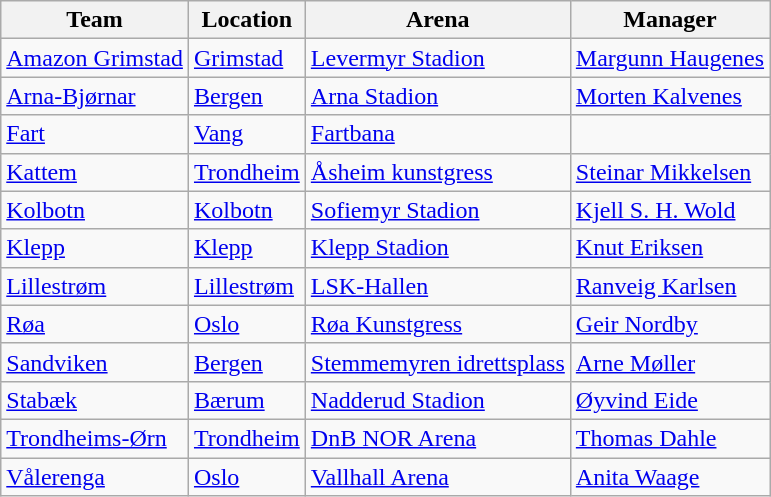<table class="wikitable sortable" border="1">
<tr>
<th>Team</th>
<th>Location</th>
<th>Arena</th>
<th>Manager</th>
</tr>
<tr>
<td><a href='#'>Amazon Grimstad</a></td>
<td><a href='#'>Grimstad</a></td>
<td><a href='#'>Levermyr Stadion</a></td>
<td><a href='#'>Margunn Haugenes</a></td>
</tr>
<tr>
<td><a href='#'>Arna-Bjørnar</a></td>
<td><a href='#'>Bergen</a></td>
<td><a href='#'>Arna Stadion</a></td>
<td><a href='#'>Morten Kalvenes</a></td>
</tr>
<tr>
<td><a href='#'>Fart</a></td>
<td><a href='#'>Vang</a></td>
<td><a href='#'>Fartbana</a></td>
<td></td>
</tr>
<tr>
<td><a href='#'>Kattem</a></td>
<td><a href='#'>Trondheim</a></td>
<td><a href='#'>Åsheim kunstgress</a></td>
<td><a href='#'>Steinar Mikkelsen</a></td>
</tr>
<tr>
<td><a href='#'>Kolbotn</a></td>
<td><a href='#'>Kolbotn</a></td>
<td><a href='#'>Sofiemyr Stadion</a></td>
<td><a href='#'>Kjell S. H. Wold</a></td>
</tr>
<tr>
<td><a href='#'>Klepp</a></td>
<td><a href='#'>Klepp</a></td>
<td><a href='#'>Klepp Stadion</a></td>
<td><a href='#'>Knut Eriksen</a></td>
</tr>
<tr>
<td><a href='#'>Lillestrøm</a></td>
<td><a href='#'>Lillestrøm</a></td>
<td><a href='#'>LSK-Hallen</a></td>
<td><a href='#'>Ranveig Karlsen</a></td>
</tr>
<tr>
<td><a href='#'>Røa</a></td>
<td><a href='#'>Oslo</a></td>
<td><a href='#'>Røa Kunstgress</a></td>
<td><a href='#'>Geir Nordby</a></td>
</tr>
<tr>
<td><a href='#'>Sandviken</a></td>
<td><a href='#'>Bergen</a></td>
<td><a href='#'>Stemmemyren idrettsplass</a></td>
<td><a href='#'>Arne Møller</a></td>
</tr>
<tr>
<td><a href='#'>Stabæk</a></td>
<td><a href='#'>Bærum</a></td>
<td><a href='#'>Nadderud Stadion</a></td>
<td><a href='#'>Øyvind Eide</a></td>
</tr>
<tr>
<td><a href='#'>Trondheims-Ørn</a></td>
<td><a href='#'>Trondheim</a></td>
<td><a href='#'>DnB NOR Arena</a></td>
<td><a href='#'>Thomas Dahle</a></td>
</tr>
<tr>
<td><a href='#'>Vålerenga</a></td>
<td><a href='#'>Oslo</a></td>
<td><a href='#'>Vallhall Arena</a></td>
<td><a href='#'>Anita Waage</a></td>
</tr>
</table>
